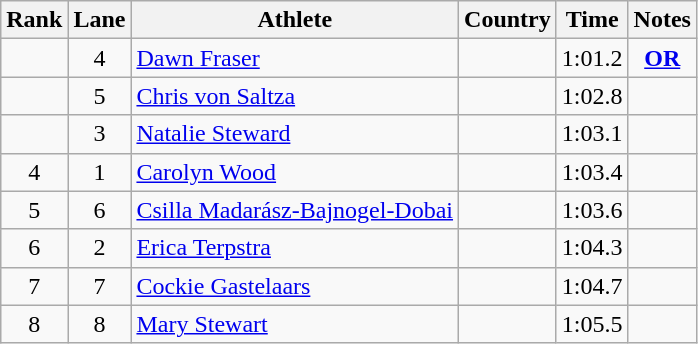<table class="wikitable sortable" style="text-align:center">
<tr>
<th>Rank</th>
<th>Lane</th>
<th>Athlete</th>
<th>Country</th>
<th>Time</th>
<th>Notes</th>
</tr>
<tr>
<td></td>
<td>4</td>
<td align=left><a href='#'>Dawn Fraser</a></td>
<td align=left></td>
<td>1:01.2</td>
<td><strong><a href='#'>OR</a></strong></td>
</tr>
<tr>
<td></td>
<td>5</td>
<td align=left><a href='#'>Chris von Saltza</a></td>
<td align=left></td>
<td>1:02.8</td>
<td><strong> </strong></td>
</tr>
<tr>
<td></td>
<td>3</td>
<td align=left><a href='#'>Natalie Steward</a></td>
<td align=left></td>
<td>1:03.1</td>
<td><strong> </strong></td>
</tr>
<tr>
<td>4</td>
<td>1</td>
<td align=left><a href='#'>Carolyn Wood</a></td>
<td align=left></td>
<td>1:03.4</td>
<td><strong> </strong></td>
</tr>
<tr>
<td>5</td>
<td>6</td>
<td align=left><a href='#'>Csilla Madarász-Bajnogel-Dobai</a></td>
<td align=left></td>
<td>1:03.6</td>
<td><strong> </strong></td>
</tr>
<tr>
<td>6</td>
<td>2</td>
<td align=left><a href='#'>Erica Terpstra</a></td>
<td align=left></td>
<td>1:04.3</td>
<td><strong> </strong></td>
</tr>
<tr>
<td>7</td>
<td>7</td>
<td align=left><a href='#'>Cockie Gastelaars</a></td>
<td align=left></td>
<td>1:04.7</td>
<td><strong> </strong></td>
</tr>
<tr>
<td>8</td>
<td>8</td>
<td align=left><a href='#'>Mary Stewart</a></td>
<td align=left></td>
<td>1:05.5</td>
<td><strong> </strong></td>
</tr>
</table>
